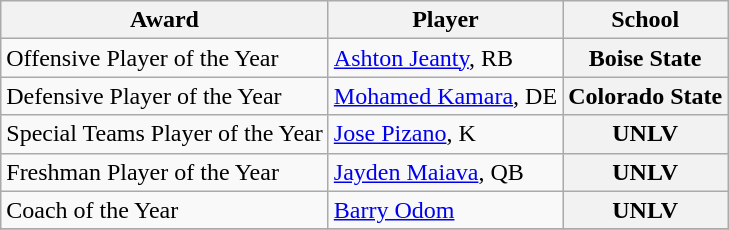<table class="wikitable" border="0">
<tr>
<th>Award</th>
<th>Player</th>
<th>School</th>
</tr>
<tr>
<td>Offensive Player of the Year</td>
<td><a href='#'>Ashton Jeanty</a>, RB</td>
<th style=>Boise State</th>
</tr>
<tr>
<td>Defensive Player of the Year</td>
<td><a href='#'>Mohamed Kamara</a>, DE</td>
<th style=>Colorado State</th>
</tr>
<tr>
<td>Special Teams Player of the Year</td>
<td><a href='#'>Jose Pizano</a>, K</td>
<th style=>UNLV</th>
</tr>
<tr>
<td>Freshman Player of the Year</td>
<td><a href='#'>Jayden Maiava</a>, QB</td>
<th style=>UNLV</th>
</tr>
<tr>
<td>Coach of the Year</td>
<td><a href='#'>Barry Odom</a></td>
<th style=>UNLV</th>
</tr>
<tr>
</tr>
</table>
